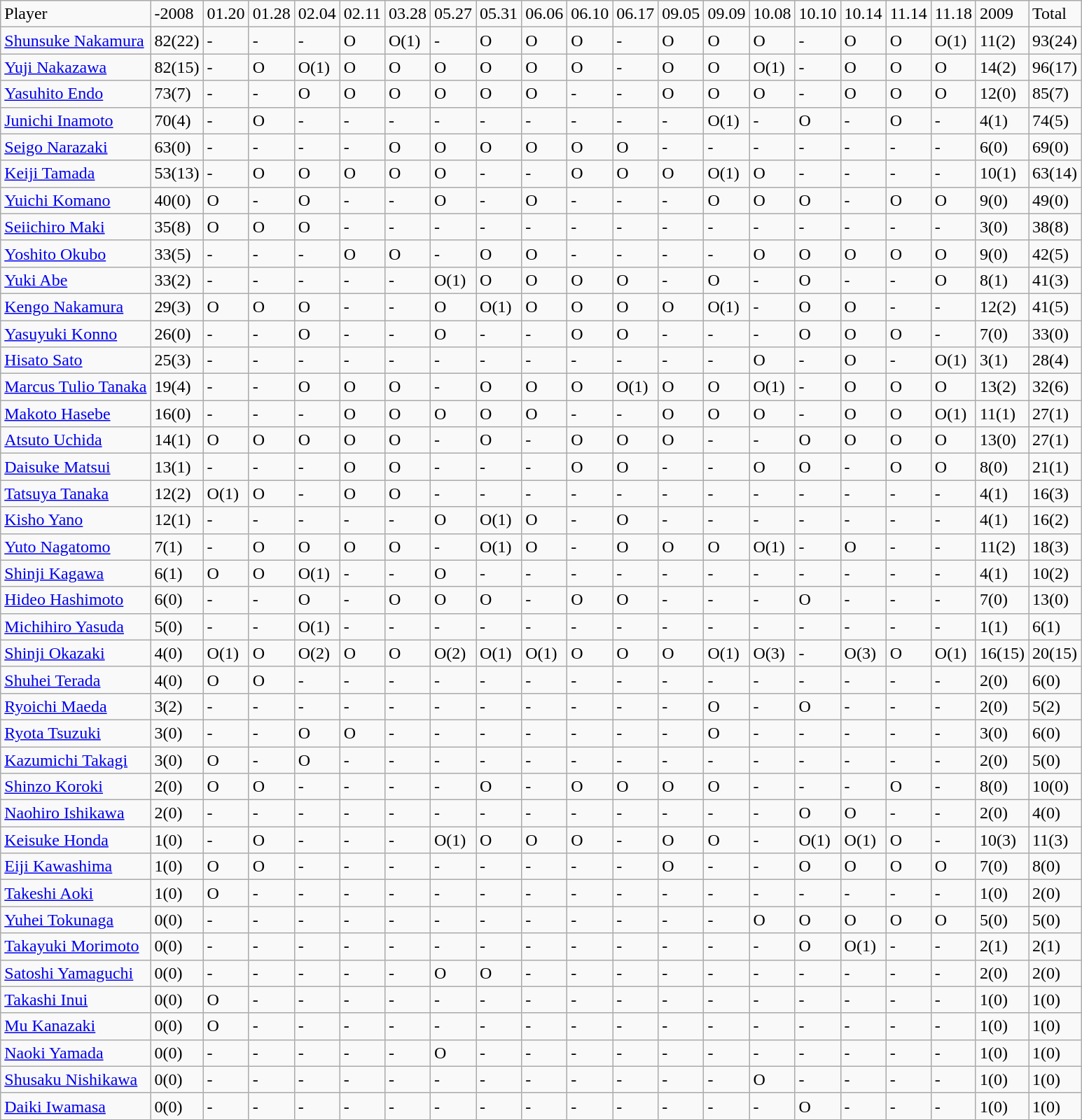<table class="wikitable" style="text-align:left;">
<tr>
<td>Player</td>
<td>-2008</td>
<td>01.20</td>
<td>01.28</td>
<td>02.04</td>
<td>02.11</td>
<td>03.28</td>
<td>05.27</td>
<td>05.31</td>
<td>06.06</td>
<td>06.10</td>
<td>06.17</td>
<td>09.05</td>
<td>09.09</td>
<td>10.08</td>
<td>10.10</td>
<td>10.14</td>
<td>11.14</td>
<td>11.18</td>
<td>2009</td>
<td>Total</td>
</tr>
<tr>
<td><a href='#'>Shunsuke Nakamura</a></td>
<td>82(22)</td>
<td>-</td>
<td>-</td>
<td>-</td>
<td>O</td>
<td>O(1)</td>
<td>-</td>
<td>O</td>
<td>O</td>
<td>O</td>
<td>-</td>
<td>O</td>
<td>O</td>
<td>O</td>
<td>-</td>
<td>O</td>
<td>O</td>
<td>O(1)</td>
<td>11(2)</td>
<td>93(24)</td>
</tr>
<tr>
<td><a href='#'>Yuji Nakazawa</a></td>
<td>82(15)</td>
<td>-</td>
<td>O</td>
<td>O(1)</td>
<td>O</td>
<td>O</td>
<td>O</td>
<td>O</td>
<td>O</td>
<td>O</td>
<td>-</td>
<td>O</td>
<td>O</td>
<td>O(1)</td>
<td>-</td>
<td>O</td>
<td>O</td>
<td>O</td>
<td>14(2)</td>
<td>96(17)</td>
</tr>
<tr>
<td><a href='#'>Yasuhito Endo</a></td>
<td>73(7)</td>
<td>-</td>
<td>-</td>
<td>O</td>
<td>O</td>
<td>O</td>
<td>O</td>
<td>O</td>
<td>O</td>
<td>-</td>
<td>-</td>
<td>O</td>
<td>O</td>
<td>O</td>
<td>-</td>
<td>O</td>
<td>O</td>
<td>O</td>
<td>12(0)</td>
<td>85(7)</td>
</tr>
<tr>
<td><a href='#'>Junichi Inamoto</a></td>
<td>70(4)</td>
<td>-</td>
<td>O</td>
<td>-</td>
<td>-</td>
<td>-</td>
<td>-</td>
<td>-</td>
<td>-</td>
<td>-</td>
<td>-</td>
<td>-</td>
<td>O(1)</td>
<td>-</td>
<td>O</td>
<td>-</td>
<td>O</td>
<td>-</td>
<td>4(1)</td>
<td>74(5)</td>
</tr>
<tr>
<td><a href='#'>Seigo Narazaki</a></td>
<td>63(0)</td>
<td>-</td>
<td>-</td>
<td>-</td>
<td>-</td>
<td>O</td>
<td>O</td>
<td>O</td>
<td>O</td>
<td>O</td>
<td>O</td>
<td>-</td>
<td>-</td>
<td>-</td>
<td>-</td>
<td>-</td>
<td>-</td>
<td>-</td>
<td>6(0)</td>
<td>69(0)</td>
</tr>
<tr>
<td><a href='#'>Keiji Tamada</a></td>
<td>53(13)</td>
<td>-</td>
<td>O</td>
<td>O</td>
<td>O</td>
<td>O</td>
<td>O</td>
<td>-</td>
<td>-</td>
<td>O</td>
<td>O</td>
<td>O</td>
<td>O(1)</td>
<td>O</td>
<td>-</td>
<td>-</td>
<td>-</td>
<td>-</td>
<td>10(1)</td>
<td>63(14)</td>
</tr>
<tr>
<td><a href='#'>Yuichi Komano</a></td>
<td>40(0)</td>
<td>O</td>
<td>-</td>
<td>O</td>
<td>-</td>
<td>-</td>
<td>O</td>
<td>-</td>
<td>O</td>
<td>-</td>
<td>-</td>
<td>-</td>
<td>O</td>
<td>O</td>
<td>O</td>
<td>-</td>
<td>O</td>
<td>O</td>
<td>9(0)</td>
<td>49(0)</td>
</tr>
<tr>
<td><a href='#'>Seiichiro Maki</a></td>
<td>35(8)</td>
<td>O</td>
<td>O</td>
<td>O</td>
<td>-</td>
<td>-</td>
<td>-</td>
<td>-</td>
<td>-</td>
<td>-</td>
<td>-</td>
<td>-</td>
<td>-</td>
<td>-</td>
<td>-</td>
<td>-</td>
<td>-</td>
<td>-</td>
<td>3(0)</td>
<td>38(8)</td>
</tr>
<tr>
<td><a href='#'>Yoshito Okubo</a></td>
<td>33(5)</td>
<td>-</td>
<td>-</td>
<td>-</td>
<td>O</td>
<td>O</td>
<td>-</td>
<td>O</td>
<td>O</td>
<td>-</td>
<td>-</td>
<td>-</td>
<td>-</td>
<td>O</td>
<td>O</td>
<td>O</td>
<td>O</td>
<td>O</td>
<td>9(0)</td>
<td>42(5)</td>
</tr>
<tr>
<td><a href='#'>Yuki Abe</a></td>
<td>33(2)</td>
<td>-</td>
<td>-</td>
<td>-</td>
<td>-</td>
<td>-</td>
<td>O(1)</td>
<td>O</td>
<td>O</td>
<td>O</td>
<td>O</td>
<td>-</td>
<td>O</td>
<td>-</td>
<td>O</td>
<td>-</td>
<td>-</td>
<td>O</td>
<td>8(1)</td>
<td>41(3)</td>
</tr>
<tr>
<td><a href='#'>Kengo Nakamura</a></td>
<td>29(3)</td>
<td>O</td>
<td>O</td>
<td>O</td>
<td>-</td>
<td>-</td>
<td>O</td>
<td>O(1)</td>
<td>O</td>
<td>O</td>
<td>O</td>
<td>O</td>
<td>O(1)</td>
<td>-</td>
<td>O</td>
<td>O</td>
<td>-</td>
<td>-</td>
<td>12(2)</td>
<td>41(5)</td>
</tr>
<tr>
<td><a href='#'>Yasuyuki Konno</a></td>
<td>26(0)</td>
<td>-</td>
<td>-</td>
<td>O</td>
<td>-</td>
<td>-</td>
<td>O</td>
<td>-</td>
<td>-</td>
<td>O</td>
<td>O</td>
<td>-</td>
<td>-</td>
<td>-</td>
<td>O</td>
<td>O</td>
<td>O</td>
<td>-</td>
<td>7(0)</td>
<td>33(0)</td>
</tr>
<tr>
<td><a href='#'>Hisato Sato</a></td>
<td>25(3)</td>
<td>-</td>
<td>-</td>
<td>-</td>
<td>-</td>
<td>-</td>
<td>-</td>
<td>-</td>
<td>-</td>
<td>-</td>
<td>-</td>
<td>-</td>
<td>-</td>
<td>O</td>
<td>-</td>
<td>O</td>
<td>-</td>
<td>O(1)</td>
<td>3(1)</td>
<td>28(4)</td>
</tr>
<tr>
<td><a href='#'>Marcus Tulio Tanaka</a></td>
<td>19(4)</td>
<td>-</td>
<td>-</td>
<td>O</td>
<td>O</td>
<td>O</td>
<td>-</td>
<td>O</td>
<td>O</td>
<td>O</td>
<td>O(1)</td>
<td>O</td>
<td>O</td>
<td>O(1)</td>
<td>-</td>
<td>O</td>
<td>O</td>
<td>O</td>
<td>13(2)</td>
<td>32(6)</td>
</tr>
<tr>
<td><a href='#'>Makoto Hasebe</a></td>
<td>16(0)</td>
<td>-</td>
<td>-</td>
<td>-</td>
<td>O</td>
<td>O</td>
<td>O</td>
<td>O</td>
<td>O</td>
<td>-</td>
<td>-</td>
<td>O</td>
<td>O</td>
<td>O</td>
<td>-</td>
<td>O</td>
<td>O</td>
<td>O(1)</td>
<td>11(1)</td>
<td>27(1)</td>
</tr>
<tr>
<td><a href='#'>Atsuto Uchida</a></td>
<td>14(1)</td>
<td>O</td>
<td>O</td>
<td>O</td>
<td>O</td>
<td>O</td>
<td>-</td>
<td>O</td>
<td>-</td>
<td>O</td>
<td>O</td>
<td>O</td>
<td>-</td>
<td>-</td>
<td>O</td>
<td>O</td>
<td>O</td>
<td>O</td>
<td>13(0)</td>
<td>27(1)</td>
</tr>
<tr>
<td><a href='#'>Daisuke Matsui</a></td>
<td>13(1)</td>
<td>-</td>
<td>-</td>
<td>-</td>
<td>O</td>
<td>O</td>
<td>-</td>
<td>-</td>
<td>-</td>
<td>O</td>
<td>O</td>
<td>-</td>
<td>-</td>
<td>O</td>
<td>O</td>
<td>-</td>
<td>O</td>
<td>O</td>
<td>8(0)</td>
<td>21(1)</td>
</tr>
<tr>
<td><a href='#'>Tatsuya Tanaka</a></td>
<td>12(2)</td>
<td>O(1)</td>
<td>O</td>
<td>-</td>
<td>O</td>
<td>O</td>
<td>-</td>
<td>-</td>
<td>-</td>
<td>-</td>
<td>-</td>
<td>-</td>
<td>-</td>
<td>-</td>
<td>-</td>
<td>-</td>
<td>-</td>
<td>-</td>
<td>4(1)</td>
<td>16(3)</td>
</tr>
<tr>
<td><a href='#'>Kisho Yano</a></td>
<td>12(1)</td>
<td>-</td>
<td>-</td>
<td>-</td>
<td>-</td>
<td>-</td>
<td>O</td>
<td>O(1)</td>
<td>O</td>
<td>-</td>
<td>O</td>
<td>-</td>
<td>-</td>
<td>-</td>
<td>-</td>
<td>-</td>
<td>-</td>
<td>-</td>
<td>4(1)</td>
<td>16(2)</td>
</tr>
<tr>
<td><a href='#'>Yuto Nagatomo</a></td>
<td>7(1)</td>
<td>-</td>
<td>O</td>
<td>O</td>
<td>O</td>
<td>O</td>
<td>-</td>
<td>O(1)</td>
<td>O</td>
<td>-</td>
<td>O</td>
<td>O</td>
<td>O</td>
<td>O(1)</td>
<td>-</td>
<td>O</td>
<td>-</td>
<td>-</td>
<td>11(2)</td>
<td>18(3)</td>
</tr>
<tr>
<td><a href='#'>Shinji Kagawa</a></td>
<td>6(1)</td>
<td>O</td>
<td>O</td>
<td>O(1)</td>
<td>-</td>
<td>-</td>
<td>O</td>
<td>-</td>
<td>-</td>
<td>-</td>
<td>-</td>
<td>-</td>
<td>-</td>
<td>-</td>
<td>-</td>
<td>-</td>
<td>-</td>
<td>-</td>
<td>4(1)</td>
<td>10(2)</td>
</tr>
<tr>
<td><a href='#'>Hideo Hashimoto</a></td>
<td>6(0)</td>
<td>-</td>
<td>-</td>
<td>O</td>
<td>-</td>
<td>O</td>
<td>O</td>
<td>O</td>
<td>-</td>
<td>O</td>
<td>O</td>
<td>-</td>
<td>-</td>
<td>-</td>
<td>O</td>
<td>-</td>
<td>-</td>
<td>-</td>
<td>7(0)</td>
<td>13(0)</td>
</tr>
<tr>
<td><a href='#'>Michihiro Yasuda</a></td>
<td>5(0)</td>
<td>-</td>
<td>-</td>
<td>O(1)</td>
<td>-</td>
<td>-</td>
<td>-</td>
<td>-</td>
<td>-</td>
<td>-</td>
<td>-</td>
<td>-</td>
<td>-</td>
<td>-</td>
<td>-</td>
<td>-</td>
<td>-</td>
<td>-</td>
<td>1(1)</td>
<td>6(1)</td>
</tr>
<tr>
<td><a href='#'>Shinji Okazaki</a></td>
<td>4(0)</td>
<td>O(1)</td>
<td>O</td>
<td>O(2)</td>
<td>O</td>
<td>O</td>
<td>O(2)</td>
<td>O(1)</td>
<td>O(1)</td>
<td>O</td>
<td>O</td>
<td>O</td>
<td>O(1)</td>
<td>O(3)</td>
<td>-</td>
<td>O(3)</td>
<td>O</td>
<td>O(1)</td>
<td>16(15)</td>
<td>20(15)</td>
</tr>
<tr>
<td><a href='#'>Shuhei Terada</a></td>
<td>4(0)</td>
<td>O</td>
<td>O</td>
<td>-</td>
<td>-</td>
<td>-</td>
<td>-</td>
<td>-</td>
<td>-</td>
<td>-</td>
<td>-</td>
<td>-</td>
<td>-</td>
<td>-</td>
<td>-</td>
<td>-</td>
<td>-</td>
<td>-</td>
<td>2(0)</td>
<td>6(0)</td>
</tr>
<tr>
<td><a href='#'>Ryoichi Maeda</a></td>
<td>3(2)</td>
<td>-</td>
<td>-</td>
<td>-</td>
<td>-</td>
<td>-</td>
<td>-</td>
<td>-</td>
<td>-</td>
<td>-</td>
<td>-</td>
<td>-</td>
<td>O</td>
<td>-</td>
<td>O</td>
<td>-</td>
<td>-</td>
<td>-</td>
<td>2(0)</td>
<td>5(2)</td>
</tr>
<tr>
<td><a href='#'>Ryota Tsuzuki</a></td>
<td>3(0)</td>
<td>-</td>
<td>-</td>
<td>O</td>
<td>O</td>
<td>-</td>
<td>-</td>
<td>-</td>
<td>-</td>
<td>-</td>
<td>-</td>
<td>-</td>
<td>O</td>
<td>-</td>
<td>-</td>
<td>-</td>
<td>-</td>
<td>-</td>
<td>3(0)</td>
<td>6(0)</td>
</tr>
<tr>
<td><a href='#'>Kazumichi Takagi</a></td>
<td>3(0)</td>
<td>O</td>
<td>-</td>
<td>O</td>
<td>-</td>
<td>-</td>
<td>-</td>
<td>-</td>
<td>-</td>
<td>-</td>
<td>-</td>
<td>-</td>
<td>-</td>
<td>-</td>
<td>-</td>
<td>-</td>
<td>-</td>
<td>-</td>
<td>2(0)</td>
<td>5(0)</td>
</tr>
<tr>
<td><a href='#'>Shinzo Koroki</a></td>
<td>2(0)</td>
<td>O</td>
<td>O</td>
<td>-</td>
<td>-</td>
<td>-</td>
<td>-</td>
<td>O</td>
<td>-</td>
<td>O</td>
<td>O</td>
<td>O</td>
<td>O</td>
<td>-</td>
<td>-</td>
<td>-</td>
<td>O</td>
<td>-</td>
<td>8(0)</td>
<td>10(0)</td>
</tr>
<tr>
<td><a href='#'>Naohiro Ishikawa</a></td>
<td>2(0)</td>
<td>-</td>
<td>-</td>
<td>-</td>
<td>-</td>
<td>-</td>
<td>-</td>
<td>-</td>
<td>-</td>
<td>-</td>
<td>-</td>
<td>-</td>
<td>-</td>
<td>-</td>
<td>O</td>
<td>O</td>
<td>-</td>
<td>-</td>
<td>2(0)</td>
<td>4(0)</td>
</tr>
<tr>
<td><a href='#'>Keisuke Honda</a></td>
<td>1(0)</td>
<td>-</td>
<td>O</td>
<td>-</td>
<td>-</td>
<td>-</td>
<td>O(1)</td>
<td>O</td>
<td>O</td>
<td>O</td>
<td>-</td>
<td>O</td>
<td>O</td>
<td>-</td>
<td>O(1)</td>
<td>O(1)</td>
<td>O</td>
<td>-</td>
<td>10(3)</td>
<td>11(3)</td>
</tr>
<tr>
<td><a href='#'>Eiji Kawashima</a></td>
<td>1(0)</td>
<td>O</td>
<td>O</td>
<td>-</td>
<td>-</td>
<td>-</td>
<td>-</td>
<td>-</td>
<td>-</td>
<td>-</td>
<td>-</td>
<td>O</td>
<td>-</td>
<td>-</td>
<td>O</td>
<td>O</td>
<td>O</td>
<td>O</td>
<td>7(0)</td>
<td>8(0)</td>
</tr>
<tr>
<td><a href='#'>Takeshi Aoki</a></td>
<td>1(0)</td>
<td>O</td>
<td>-</td>
<td>-</td>
<td>-</td>
<td>-</td>
<td>-</td>
<td>-</td>
<td>-</td>
<td>-</td>
<td>-</td>
<td>-</td>
<td>-</td>
<td>-</td>
<td>-</td>
<td>-</td>
<td>-</td>
<td>-</td>
<td>1(0)</td>
<td>2(0)</td>
</tr>
<tr>
<td><a href='#'>Yuhei Tokunaga</a></td>
<td>0(0)</td>
<td>-</td>
<td>-</td>
<td>-</td>
<td>-</td>
<td>-</td>
<td>-</td>
<td>-</td>
<td>-</td>
<td>-</td>
<td>-</td>
<td>-</td>
<td>-</td>
<td>O</td>
<td>O</td>
<td>O</td>
<td>O</td>
<td>O</td>
<td>5(0)</td>
<td>5(0)</td>
</tr>
<tr>
<td><a href='#'>Takayuki Morimoto</a></td>
<td>0(0)</td>
<td>-</td>
<td>-</td>
<td>-</td>
<td>-</td>
<td>-</td>
<td>-</td>
<td>-</td>
<td>-</td>
<td>-</td>
<td>-</td>
<td>-</td>
<td>-</td>
<td>-</td>
<td>O</td>
<td>O(1)</td>
<td>-</td>
<td>-</td>
<td>2(1)</td>
<td>2(1)</td>
</tr>
<tr>
<td><a href='#'>Satoshi Yamaguchi</a></td>
<td>0(0)</td>
<td>-</td>
<td>-</td>
<td>-</td>
<td>-</td>
<td>-</td>
<td>O</td>
<td>O</td>
<td>-</td>
<td>-</td>
<td>-</td>
<td>-</td>
<td>-</td>
<td>-</td>
<td>-</td>
<td>-</td>
<td>-</td>
<td>-</td>
<td>2(0)</td>
<td>2(0)</td>
</tr>
<tr>
<td><a href='#'>Takashi Inui</a></td>
<td>0(0)</td>
<td>O</td>
<td>-</td>
<td>-</td>
<td>-</td>
<td>-</td>
<td>-</td>
<td>-</td>
<td>-</td>
<td>-</td>
<td>-</td>
<td>-</td>
<td>-</td>
<td>-</td>
<td>-</td>
<td>-</td>
<td>-</td>
<td>-</td>
<td>1(0)</td>
<td>1(0)</td>
</tr>
<tr>
<td><a href='#'>Mu Kanazaki</a></td>
<td>0(0)</td>
<td>O</td>
<td>-</td>
<td>-</td>
<td>-</td>
<td>-</td>
<td>-</td>
<td>-</td>
<td>-</td>
<td>-</td>
<td>-</td>
<td>-</td>
<td>-</td>
<td>-</td>
<td>-</td>
<td>-</td>
<td>-</td>
<td>-</td>
<td>1(0)</td>
<td>1(0)</td>
</tr>
<tr>
<td><a href='#'>Naoki Yamada</a></td>
<td>0(0)</td>
<td>-</td>
<td>-</td>
<td>-</td>
<td>-</td>
<td>-</td>
<td>O</td>
<td>-</td>
<td>-</td>
<td>-</td>
<td>-</td>
<td>-</td>
<td>-</td>
<td>-</td>
<td>-</td>
<td>-</td>
<td>-</td>
<td>-</td>
<td>1(0)</td>
<td>1(0)</td>
</tr>
<tr>
<td><a href='#'>Shusaku Nishikawa</a></td>
<td>0(0)</td>
<td>-</td>
<td>-</td>
<td>-</td>
<td>-</td>
<td>-</td>
<td>-</td>
<td>-</td>
<td>-</td>
<td>-</td>
<td>-</td>
<td>-</td>
<td>-</td>
<td>O</td>
<td>-</td>
<td>-</td>
<td>-</td>
<td>-</td>
<td>1(0)</td>
<td>1(0)</td>
</tr>
<tr>
<td><a href='#'>Daiki Iwamasa</a></td>
<td>0(0)</td>
<td>-</td>
<td>-</td>
<td>-</td>
<td>-</td>
<td>-</td>
<td>-</td>
<td>-</td>
<td>-</td>
<td>-</td>
<td>-</td>
<td>-</td>
<td>-</td>
<td>-</td>
<td>O</td>
<td>-</td>
<td>-</td>
<td>-</td>
<td>1(0)</td>
<td>1(0)</td>
</tr>
</table>
